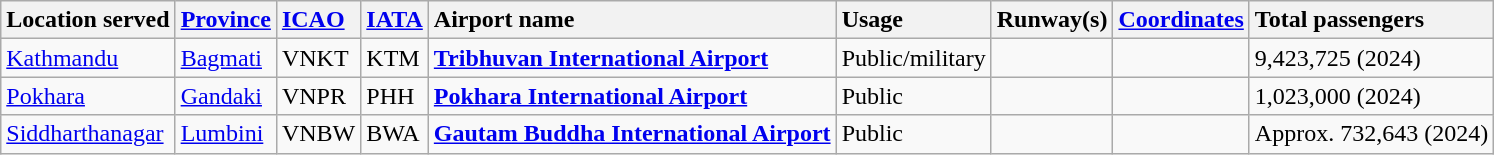<table class="wikitable sortable static-row-numbers static-row-header-text;">
<tr valign=baseline>
<th style="text-align:left;">Location served</th>
<th style="text-align:left;"><a href='#'>Province</a></th>
<th style="text-align:left;"><a href='#'>ICAO</a></th>
<th style="text-align:left;"><a href='#'>IATA</a></th>
<th style="text-align:left;">Airport name</th>
<th style="text-align:left;">Usage</th>
<th style="text-align:left;">Runway(s)</th>
<th style="text-align:left;"><a href='#'>Coordinates</a></th>
<th style="text-align:left;">Total passengers</th>
</tr>
<tr valign=top>
<td><a href='#'>Kathmandu</a></td>
<td><a href='#'>Bagmati</a></td>
<td>VNKT</td>
<td>KTM</td>
<td><strong><a href='#'>Tribhuvan International Airport</a></strong></td>
<td>Public/military</td>
<td></td>
<td></td>
<td>9,423,725 (2024)</td>
</tr>
<tr>
<td><a href='#'>Pokhara</a></td>
<td><a href='#'>Gandaki</a></td>
<td>VNPR</td>
<td>PHH</td>
<td><strong><a href='#'>Pokhara International Airport</a></strong></td>
<td>Public</td>
<td></td>
<td></td>
<td>1,023,000 (2024)</td>
</tr>
<tr>
<td><a href='#'>Siddharthanagar</a></td>
<td><a href='#'>Lumbini</a></td>
<td>VNBW</td>
<td>BWA</td>
<td><strong><a href='#'>Gautam Buddha International Airport</a></strong></td>
<td>Public</td>
<td></td>
<td></td>
<td>Approx. 732,643 (2024)</td>
</tr>
</table>
